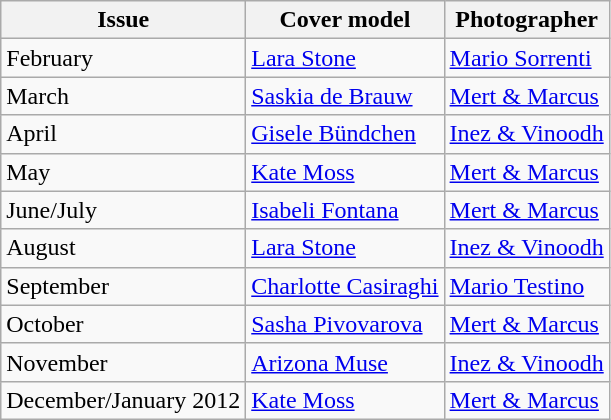<table class="sortable wikitable">
<tr>
<th>Issue</th>
<th>Cover model</th>
<th>Photographer</th>
</tr>
<tr>
<td>February</td>
<td><a href='#'>Lara Stone</a></td>
<td><a href='#'>Mario Sorrenti</a></td>
</tr>
<tr>
<td>March</td>
<td><a href='#'>Saskia de Brauw</a></td>
<td><a href='#'>Mert & Marcus</a></td>
</tr>
<tr>
<td>April</td>
<td><a href='#'>Gisele Bündchen</a></td>
<td><a href='#'>Inez & Vinoodh</a></td>
</tr>
<tr>
<td>May</td>
<td><a href='#'>Kate Moss</a></td>
<td><a href='#'>Mert & Marcus</a></td>
</tr>
<tr>
<td>June/July</td>
<td><a href='#'>Isabeli Fontana</a></td>
<td><a href='#'>Mert & Marcus</a></td>
</tr>
<tr>
<td>August</td>
<td><a href='#'>Lara Stone</a></td>
<td><a href='#'>Inez & Vinoodh</a></td>
</tr>
<tr>
<td>September</td>
<td><a href='#'>Charlotte Casiraghi</a></td>
<td><a href='#'>Mario Testino</a></td>
</tr>
<tr>
<td>October</td>
<td><a href='#'>Sasha Pivovarova</a></td>
<td><a href='#'>Mert & Marcus</a></td>
</tr>
<tr>
<td>November</td>
<td><a href='#'>Arizona Muse</a></td>
<td><a href='#'>Inez & Vinoodh</a></td>
</tr>
<tr>
<td>December/January 2012</td>
<td><a href='#'>Kate Moss</a></td>
<td><a href='#'>Mert & Marcus</a></td>
</tr>
</table>
